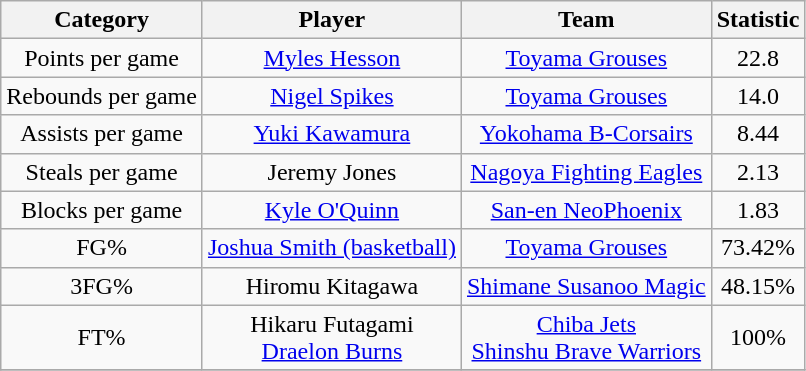<table class="wikitable" style="text-align:center">
<tr>
<th>Category</th>
<th>Player</th>
<th>Team</th>
<th>Statistic</th>
</tr>
<tr>
<td>Points per game</td>
<td> <a href='#'>Myles Hesson</a></td>
<td><a href='#'>Toyama Grouses</a></td>
<td>22.8</td>
</tr>
<tr>
<td>Rebounds per game</td>
<td> <a href='#'>Nigel Spikes</a></td>
<td><a href='#'>Toyama Grouses</a></td>
<td>14.0</td>
</tr>
<tr>
<td>Assists per game</td>
<td> <a href='#'>Yuki Kawamura</a></td>
<td><a href='#'>Yokohama B-Corsairs</a></td>
<td>8.44</td>
</tr>
<tr>
<td>Steals per game</td>
<td> Jeremy Jones</td>
<td><a href='#'>Nagoya Fighting Eagles</a></td>
<td>2.13</td>
</tr>
<tr>
<td>Blocks per game</td>
<td> <a href='#'>Kyle O'Quinn</a></td>
<td><a href='#'>San-en NeoPhoenix</a></td>
<td>1.83</td>
</tr>
<tr>
<td>FG%</td>
<td> <a href='#'>Joshua Smith (basketball)</a></td>
<td><a href='#'>Toyama Grouses</a></td>
<td>73.42%</td>
</tr>
<tr>
<td>3FG%</td>
<td> Hiromu Kitagawa</td>
<td><a href='#'>Shimane Susanoo Magic</a></td>
<td>48.15%</td>
</tr>
<tr>
<td>FT%</td>
<td> Hikaru Futagami<br> <a href='#'>Draelon Burns</a></td>
<td><a href='#'>Chiba Jets</a><br><a href='#'>Shinshu Brave Warriors</a></td>
<td>100%</td>
</tr>
<tr>
</tr>
</table>
